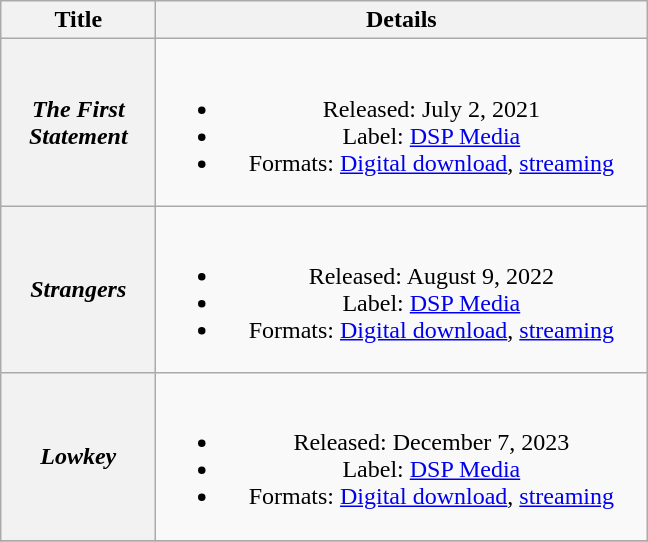<table class="wikitable plainrowheaders" style="text-align:center;">
<tr>
<th style="width:6em;">Title</th>
<th style="width:20em;">Details</th>
</tr>
<tr>
<th scope="row"><em>The First Statement</em></th>
<td><br><ul><li>Released: July 2, 2021</li><li>Label: <a href='#'>DSP Media</a></li><li>Formats: <a href='#'>Digital download</a>, <a href='#'>streaming</a></li></ul></td>
</tr>
<tr>
<th scope="row"><em>Strangers</em></th>
<td><br><ul><li>Released: August 9, 2022</li><li>Label: <a href='#'>DSP Media</a></li><li>Formats: <a href='#'>Digital download</a>, <a href='#'>streaming</a></li></ul></td>
</tr>
<tr>
<th scope="row"><em>Lowkey</em></th>
<td><br><ul><li>Released: December 7, 2023</li><li>Label: <a href='#'>DSP Media</a></li><li>Formats: <a href='#'>Digital download</a>, <a href='#'>streaming</a></li></ul></td>
</tr>
<tr>
</tr>
</table>
